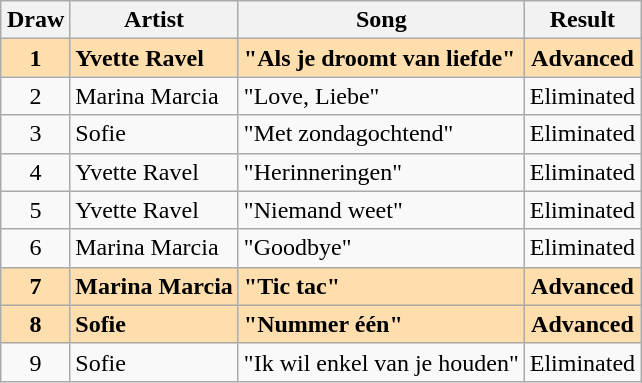<table class="sortable wikitable" style="margin: 1em auto 1em auto; text-align:center">
<tr>
<th>Draw</th>
<th>Artist</th>
<th>Song</th>
<th>Result</th>
</tr>
<tr style="font-weight:bold;background:navajowhite;">
<td>1</td>
<td align="left">Yvette Ravel</td>
<td align="left">"Als je droomt van liefde"</td>
<td>Advanced</td>
</tr>
<tr>
<td>2</td>
<td align="left">Marina Marcia</td>
<td align="left">"Love, Liebe"</td>
<td>Eliminated</td>
</tr>
<tr>
<td>3</td>
<td align="left">Sofie</td>
<td align="left">"Met zondagochtend"</td>
<td>Eliminated</td>
</tr>
<tr>
<td>4</td>
<td align="left">Yvette Ravel</td>
<td align="left">"Herinneringen"</td>
<td>Eliminated</td>
</tr>
<tr>
<td>5</td>
<td align="left">Yvette Ravel</td>
<td align="left">"Niemand weet"</td>
<td>Eliminated</td>
</tr>
<tr>
<td>6</td>
<td align="left">Marina Marcia</td>
<td align="left">"Goodbye"</td>
<td>Eliminated</td>
</tr>
<tr style="font-weight:bold;background:navajowhite;">
<td>7</td>
<td align="left">Marina Marcia</td>
<td align="left">"Tic tac"</td>
<td>Advanced</td>
</tr>
<tr style="font-weight:bold;background:navajowhite;">
<td>8</td>
<td align="left">Sofie</td>
<td align="left">"Nummer één"</td>
<td>Advanced</td>
</tr>
<tr>
<td>9</td>
<td align="left">Sofie</td>
<td align="left">"Ik wil enkel van je houden"</td>
<td>Eliminated</td>
</tr>
</table>
